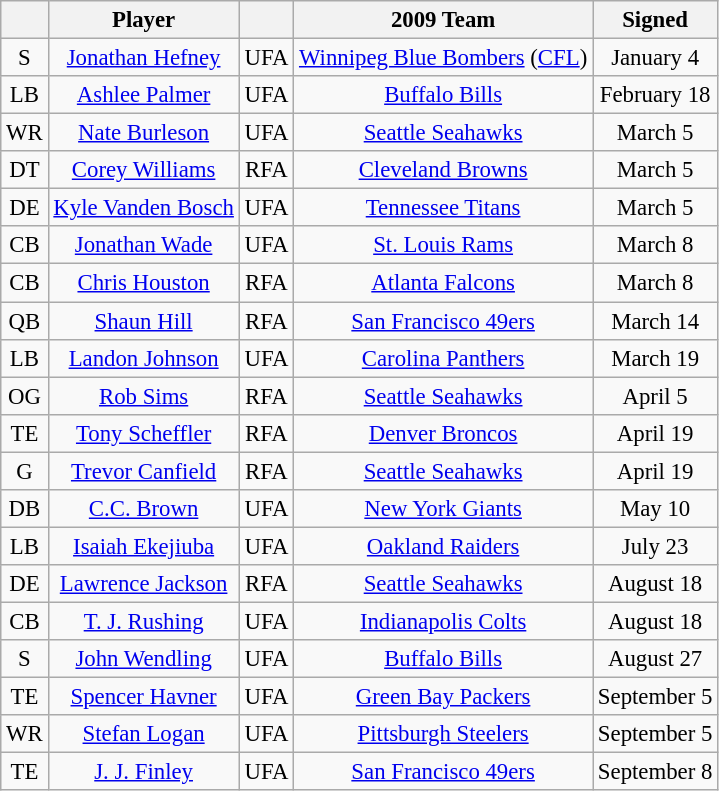<table class="wikitable" style="font-size: 95%; text-align: center">
<tr>
<th></th>
<th>Player</th>
<th></th>
<th>2009 Team</th>
<th>Signed</th>
</tr>
<tr>
<td>S</td>
<td><a href='#'>Jonathan Hefney</a></td>
<td>UFA</td>
<td><a href='#'>Winnipeg Blue Bombers</a> (<a href='#'>CFL</a>)</td>
<td>January 4</td>
</tr>
<tr>
<td>LB</td>
<td><a href='#'>Ashlee Palmer</a></td>
<td>UFA</td>
<td><a href='#'>Buffalo Bills</a></td>
<td>February 18</td>
</tr>
<tr>
<td>WR</td>
<td><a href='#'>Nate Burleson</a></td>
<td>UFA</td>
<td><a href='#'>Seattle Seahawks</a></td>
<td>March 5</td>
</tr>
<tr>
<td>DT</td>
<td><a href='#'>Corey Williams</a></td>
<td>RFA</td>
<td><a href='#'>Cleveland Browns</a></td>
<td>March 5</td>
</tr>
<tr>
<td>DE</td>
<td><a href='#'>Kyle Vanden Bosch</a></td>
<td>UFA</td>
<td><a href='#'>Tennessee Titans</a></td>
<td>March 5</td>
</tr>
<tr>
<td>CB</td>
<td><a href='#'>Jonathan Wade</a></td>
<td>UFA</td>
<td><a href='#'>St. Louis Rams</a></td>
<td>March 8</td>
</tr>
<tr>
<td>CB</td>
<td><a href='#'>Chris Houston</a></td>
<td>RFA</td>
<td><a href='#'>Atlanta Falcons</a></td>
<td>March 8</td>
</tr>
<tr>
<td>QB</td>
<td><a href='#'>Shaun Hill</a></td>
<td>RFA</td>
<td><a href='#'>San Francisco 49ers</a></td>
<td>March 14</td>
</tr>
<tr>
<td>LB</td>
<td><a href='#'>Landon Johnson</a></td>
<td>UFA</td>
<td><a href='#'>Carolina Panthers</a></td>
<td>March 19</td>
</tr>
<tr>
<td>OG</td>
<td><a href='#'>Rob Sims</a></td>
<td>RFA</td>
<td><a href='#'>Seattle Seahawks</a></td>
<td>April 5</td>
</tr>
<tr>
<td>TE</td>
<td><a href='#'>Tony Scheffler</a></td>
<td>RFA</td>
<td><a href='#'>Denver Broncos</a></td>
<td>April 19</td>
</tr>
<tr>
<td>G</td>
<td><a href='#'>Trevor Canfield</a></td>
<td>RFA</td>
<td><a href='#'>Seattle Seahawks</a></td>
<td>April 19</td>
</tr>
<tr>
<td>DB</td>
<td><a href='#'>C.C. Brown</a></td>
<td>UFA</td>
<td><a href='#'>New York Giants</a></td>
<td>May 10</td>
</tr>
<tr>
<td>LB</td>
<td><a href='#'>Isaiah Ekejiuba</a></td>
<td>UFA</td>
<td><a href='#'>Oakland Raiders</a></td>
<td>July 23</td>
</tr>
<tr>
<td>DE</td>
<td><a href='#'>Lawrence Jackson</a></td>
<td>RFA</td>
<td><a href='#'>Seattle Seahawks</a></td>
<td>August 18</td>
</tr>
<tr>
<td>CB</td>
<td><a href='#'>T. J. Rushing</a></td>
<td>UFA</td>
<td><a href='#'>Indianapolis Colts</a></td>
<td>August 18</td>
</tr>
<tr>
<td>S</td>
<td><a href='#'>John Wendling</a></td>
<td>UFA</td>
<td><a href='#'>Buffalo Bills</a></td>
<td>August 27</td>
</tr>
<tr>
<td>TE</td>
<td><a href='#'>Spencer Havner</a></td>
<td>UFA</td>
<td><a href='#'>Green Bay Packers</a></td>
<td>September 5</td>
</tr>
<tr>
<td>WR</td>
<td><a href='#'>Stefan Logan</a></td>
<td>UFA</td>
<td><a href='#'>Pittsburgh Steelers</a></td>
<td>September 5</td>
</tr>
<tr>
<td>TE</td>
<td><a href='#'>J. J. Finley</a></td>
<td>UFA</td>
<td><a href='#'>San Francisco 49ers</a></td>
<td>September 8</td>
</tr>
</table>
